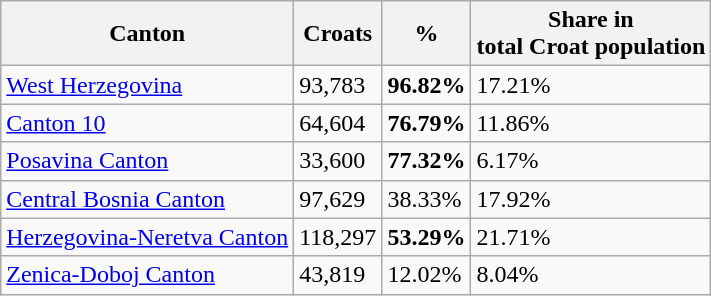<table class="wikitable sortable">
<tr>
<th class="unsortable">Canton</th>
<th>Croats</th>
<th>%</th>
<th>Share in <br>total Croat population</th>
</tr>
<tr>
<td><a href='#'>West Herzegovina</a></td>
<td>93,783</td>
<td><strong>96.82%</strong></td>
<td>17.21%</td>
</tr>
<tr>
<td><a href='#'>Canton 10</a></td>
<td>64,604</td>
<td><strong>76.79%</strong></td>
<td>11.86%</td>
</tr>
<tr>
<td><a href='#'>Posavina Canton</a></td>
<td>33,600</td>
<td><strong>77.32%</strong></td>
<td>6.17%</td>
</tr>
<tr>
<td><a href='#'>Central Bosnia Canton</a></td>
<td>97,629</td>
<td>38.33%</td>
<td>17.92%</td>
</tr>
<tr>
<td><a href='#'>Herzegovina-Neretva Canton</a></td>
<td>118,297</td>
<td><strong>53.29%</strong></td>
<td>21.71%</td>
</tr>
<tr>
<td><a href='#'>Zenica-Doboj Canton</a></td>
<td>43,819</td>
<td>12.02%</td>
<td>8.04%</td>
</tr>
</table>
